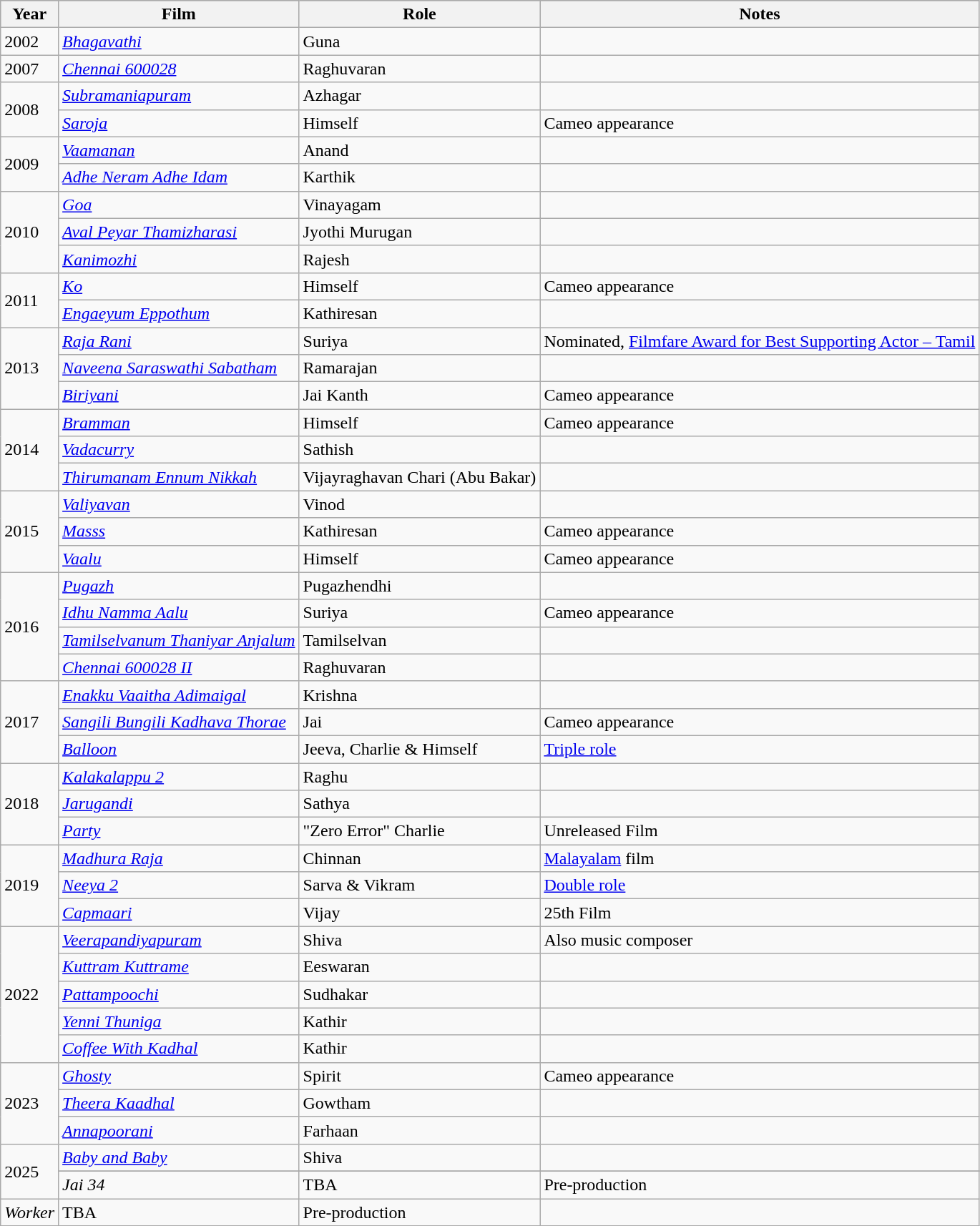<table class="wikitable sortable">
<tr style="background:#ccc; text-align:center;">
<th>Year</th>
<th>Film</th>
<th>Role</th>
<th>Notes</th>
</tr>
<tr>
<td>2002</td>
<td><em><a href='#'>Bhagavathi</a></em></td>
<td>Guna</td>
<td></td>
</tr>
<tr>
<td>2007</td>
<td><em><a href='#'>Chennai 600028</a></em></td>
<td>Raghuvaran</td>
<td></td>
</tr>
<tr>
<td rowspan="2">2008</td>
<td><em><a href='#'>Subramaniapuram</a></em></td>
<td>Azhagar</td>
<td></td>
</tr>
<tr>
<td><em><a href='#'>Saroja</a></em></td>
<td>Himself</td>
<td>Cameo appearance</td>
</tr>
<tr>
<td rowspan="2">2009</td>
<td><em><a href='#'>Vaamanan</a></em></td>
<td>Anand</td>
<td></td>
</tr>
<tr>
<td><em><a href='#'>Adhe Neram Adhe Idam</a></em></td>
<td>Karthik</td>
<td></td>
</tr>
<tr>
<td rowspan="3">2010</td>
<td><em><a href='#'>Goa</a></em></td>
<td>Vinayagam</td>
<td></td>
</tr>
<tr>
<td><em><a href='#'>Aval Peyar Thamizharasi</a></em></td>
<td>Jyothi Murugan</td>
<td></td>
</tr>
<tr>
<td><em><a href='#'>Kanimozhi</a></em></td>
<td>Rajesh</td>
<td></td>
</tr>
<tr>
<td rowspan="2">2011</td>
<td><em><a href='#'>Ko</a></em></td>
<td>Himself</td>
<td>Cameo appearance</td>
</tr>
<tr>
<td><em><a href='#'>Engaeyum Eppothum</a></em></td>
<td>Kathiresan</td>
<td></td>
</tr>
<tr>
<td rowspan="3">2013</td>
<td><em><a href='#'>Raja Rani</a></em></td>
<td>Suriya</td>
<td>Nominated, <a href='#'>Filmfare Award for Best Supporting Actor – Tamil</a></td>
</tr>
<tr>
<td><em><a href='#'>Naveena Saraswathi Sabatham</a></em></td>
<td>Ramarajan</td>
<td></td>
</tr>
<tr>
<td><em><a href='#'>Biriyani</a></em></td>
<td>Jai Kanth</td>
<td>Cameo appearance</td>
</tr>
<tr>
<td rowspan="3">2014</td>
<td><em><a href='#'>Bramman</a></em></td>
<td>Himself</td>
<td>Cameo appearance</td>
</tr>
<tr>
<td><em><a href='#'>Vadacurry</a></em></td>
<td>Sathish</td>
<td></td>
</tr>
<tr>
<td><em><a href='#'>Thirumanam Ennum Nikkah</a></em></td>
<td>Vijayraghavan Chari (Abu Bakar)</td>
<td></td>
</tr>
<tr>
<td rowspan="3">2015</td>
<td><em><a href='#'>Valiyavan</a></em></td>
<td>Vinod</td>
<td></td>
</tr>
<tr>
<td><em><a href='#'>Masss</a></em></td>
<td>Kathiresan</td>
<td>Cameo appearance</td>
</tr>
<tr>
<td><em><a href='#'>Vaalu</a></em></td>
<td>Himself</td>
<td>Cameo appearance</td>
</tr>
<tr>
<td rowspan="4">2016</td>
<td><em><a href='#'>Pugazh</a></em></td>
<td>Pugazhendhi</td>
<td></td>
</tr>
<tr>
<td><em><a href='#'>Idhu Namma Aalu</a></em></td>
<td>Suriya</td>
<td>Cameo appearance</td>
</tr>
<tr>
<td><em><a href='#'>Tamilselvanum Thaniyar Anjalum</a></em></td>
<td>Tamilselvan</td>
<td></td>
</tr>
<tr>
<td><em><a href='#'>Chennai 600028 II</a></em></td>
<td>Raghuvaran</td>
<td></td>
</tr>
<tr>
<td rowspan="3">2017</td>
<td><em><a href='#'>Enakku Vaaitha Adimaigal</a></em></td>
<td>Krishna</td>
<td></td>
</tr>
<tr>
<td><em><a href='#'>Sangili Bungili Kadhava Thorae</a></em></td>
<td>Jai</td>
<td>Cameo appearance</td>
</tr>
<tr>
<td><em><a href='#'>Balloon</a></em></td>
<td>Jeeva, Charlie & Himself</td>
<td><a href='#'>Triple role</a></td>
</tr>
<tr>
<td rowspan="3">2018</td>
<td><em><a href='#'>Kalakalappu 2</a></em></td>
<td>Raghu</td>
<td></td>
</tr>
<tr>
<td><em><a href='#'>Jarugandi</a></em></td>
<td>Sathya</td>
<td></td>
</tr>
<tr>
<td><em><a href='#'>Party</a></em></td>
<td>"Zero Error" Charlie</td>
<td>Unreleased Film</td>
</tr>
<tr>
<td rowspan="3">2019</td>
<td><em><a href='#'>Madhura Raja</a></em></td>
<td>Chinnan</td>
<td><a href='#'>Malayalam</a> film</td>
</tr>
<tr>
<td><em><a href='#'>Neeya 2</a></em></td>
<td>Sarva & Vikram</td>
<td><a href='#'>Double role</a></td>
</tr>
<tr>
<td><em><a href='#'>Capmaari</a></em></td>
<td>Vijay</td>
<td>25th Film</td>
</tr>
<tr>
<td rowspan="5">2022</td>
<td><em><a href='#'>Veerapandiyapuram</a></em></td>
<td>Shiva</td>
<td>Also music composer</td>
</tr>
<tr>
<td><em><a href='#'>Kuttram Kuttrame</a></em></td>
<td>Eeswaran</td>
<td></td>
</tr>
<tr>
<td><em><a href='#'>Pattampoochi</a></em></td>
<td>Sudhakar</td>
<td></td>
</tr>
<tr>
<td><em><a href='#'>Yenni Thuniga</a></em></td>
<td>Kathir</td>
<td></td>
</tr>
<tr>
<td><em><a href='#'>Coffee With Kadhal</a></em></td>
<td>Kathir</td>
<td></td>
</tr>
<tr>
<td rowspan="3">2023</td>
<td><em><a href='#'>Ghosty</a></em></td>
<td>Spirit</td>
<td>Cameo appearance</td>
</tr>
<tr>
<td><em><a href='#'>Theera Kaadhal</a></em></td>
<td>Gowtham</td>
<td></td>
</tr>
<tr>
<td><em><a href='#'>Annapoorani</a></em></td>
<td>Farhaan</td>
<td></td>
</tr>
<tr>
<td rowspan="3">2025</td>
<td><em><a href='#'>Baby and Baby</a></em></td>
<td>Shiva</td>
<td></td>
</tr>
<tr || >
</tr>
<tr>
<td><em>Jai 34</em></td>
<td>TBA</td>
<td>Pre-production</td>
</tr>
<tr>
<td><em>Worker</em></td>
<td>TBA</td>
<td>Pre-production</td>
</tr>
<tr>
</tr>
</table>
